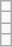<table class="wikitable">
<tr>
<td></td>
</tr>
<tr>
<td></td>
</tr>
<tr>
<td></td>
</tr>
<tr>
<td></td>
</tr>
</table>
